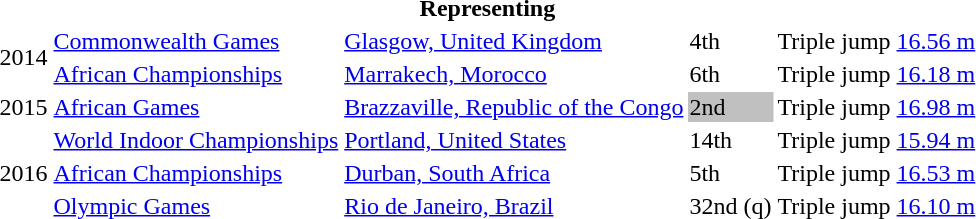<table>
<tr>
<th colspan="6">Representing </th>
</tr>
<tr>
<td rowspan=2>2014</td>
<td><a href='#'>Commonwealth Games</a></td>
<td><a href='#'>Glasgow, United Kingdom</a></td>
<td>4th</td>
<td>Triple jump</td>
<td><a href='#'>16.56 m</a></td>
</tr>
<tr>
<td><a href='#'>African Championships</a></td>
<td><a href='#'>Marrakech, Morocco</a></td>
<td>6th</td>
<td>Triple jump</td>
<td><a href='#'>16.18 m</a></td>
</tr>
<tr>
<td>2015</td>
<td><a href='#'>African Games</a></td>
<td><a href='#'>Brazzaville, Republic of the Congo</a></td>
<td bgcolor=silver>2nd</td>
<td>Triple jump</td>
<td><a href='#'>16.98 m</a></td>
</tr>
<tr>
<td rowspan=3>2016</td>
<td><a href='#'>World Indoor Championships</a></td>
<td><a href='#'>Portland, United States</a></td>
<td>14th</td>
<td>Triple jump</td>
<td><a href='#'>15.94 m</a></td>
</tr>
<tr>
<td><a href='#'>African Championships</a></td>
<td><a href='#'>Durban, South Africa</a></td>
<td>5th</td>
<td>Triple jump</td>
<td><a href='#'>16.53 m</a></td>
</tr>
<tr>
<td><a href='#'>Olympic Games</a></td>
<td><a href='#'>Rio de Janeiro, Brazil</a></td>
<td>32nd (q)</td>
<td>Triple jump</td>
<td><a href='#'>16.10 m</a></td>
</tr>
</table>
